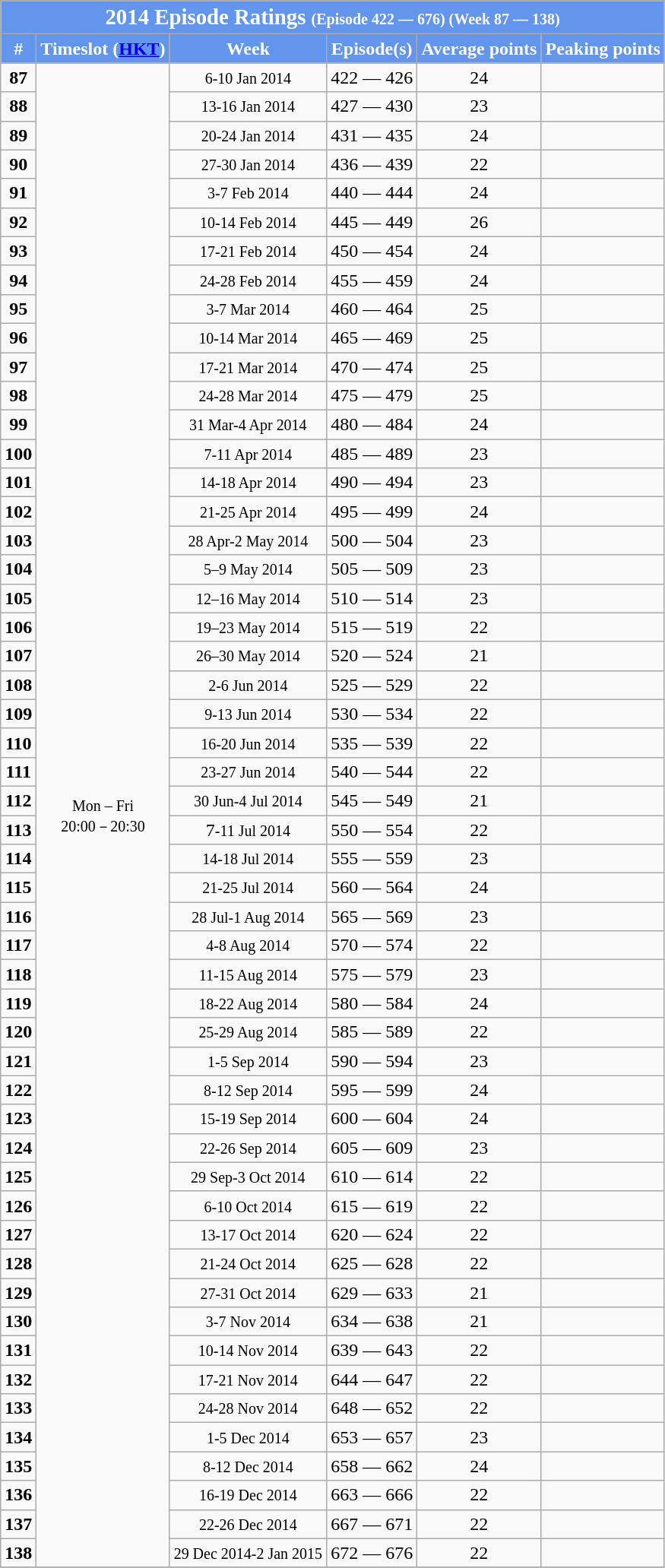<table class="wikitable collapsible collapsed" style="text-align:center;">
<tr style="background:cornflowerblue; color:white" align="center">
</tr>
<tr>
<th style="background:cornflowerblue; color:white" align="center"; colspan="6"><strong><big>2014 Episode Ratings </big> <small>(Episode 422 — 676)  (Week 87 — 138)</small></strong></th>
</tr>
<tr>
<th style="background:cornflowerblue; color:white" align="center">#</th>
<th style="background:cornflowerblue; color:white" align="center">Timeslot (<a href='#'>HKT</a>)</th>
<th style="background:cornflowerblue; color:white" align="center">Week</th>
<th style="background:cornflowerblue; color:white" align="center">Episode(s)</th>
<th style="background:cornflowerblue; color:white" align="center">Average points</th>
<th style="background:cornflowerblue; color:white" align="center">Peaking points</th>
</tr>
<tr>
<td><strong>87</strong></td>
<td rowspan="52"><small>Mon – Fri<br>20:00－20:30</small></td>
<td><small>6-10 Jan 2014</small></td>
<td>422 — 426</td>
<td>24</td>
<td></td>
</tr>
<tr>
<td><strong>88</strong></td>
<td><small>13-16 Jan 2014</small></td>
<td>427 — 430</td>
<td>23</td>
<td></td>
</tr>
<tr>
<td><strong>89</strong></td>
<td><small>20-24 Jan 2014</small></td>
<td>431 — 435</td>
<td>24</td>
<td></td>
</tr>
<tr>
<td><strong>90</strong></td>
<td><small>27-30 Jan 2014</small></td>
<td>436 — 439</td>
<td>22</td>
<td></td>
</tr>
<tr>
<td><strong>91</strong></td>
<td><small>3-7 Feb 2014</small></td>
<td>440 — 444</td>
<td>24</td>
<td></td>
</tr>
<tr>
<td><strong>92</strong></td>
<td><small>10-14 Feb 2014</small></td>
<td>445 — 449</td>
<td>26</td>
<td></td>
</tr>
<tr>
<td><strong>93</strong></td>
<td><small>17-21 Feb 2014</small></td>
<td>450 — 454</td>
<td>24</td>
<td></td>
</tr>
<tr>
<td><strong>94</strong></td>
<td><small>24-28 Feb 2014</small></td>
<td>455 — 459</td>
<td>24</td>
<td></td>
</tr>
<tr>
<td><strong>95</strong></td>
<td><small>3-7 Mar 2014</small></td>
<td>460 — 464</td>
<td>25</td>
<td></td>
</tr>
<tr>
<td><strong>96</strong></td>
<td><small>10-14 Mar 2014</small></td>
<td>465 — 469</td>
<td>25</td>
<td></td>
</tr>
<tr>
<td><strong>97</strong></td>
<td><small>17-21 Mar 2014</small></td>
<td>470 — 474</td>
<td>25</td>
<td></td>
</tr>
<tr>
<td><strong>98</strong></td>
<td><small>24-28 Mar 2014</small></td>
<td>475 — 479</td>
<td>25</td>
<td></td>
</tr>
<tr>
<td><strong>99</strong></td>
<td><small>31 Mar-4 Apr 2014</small></td>
<td>480 — 484</td>
<td>24</td>
<td></td>
</tr>
<tr>
<td><strong>100</strong></td>
<td><small>7-11 Apr 2014</small></td>
<td>485 — 489</td>
<td>23</td>
<td></td>
</tr>
<tr>
<td><strong>101</strong></td>
<td><small>14-18 Apr 2014</small></td>
<td>490 — 494</td>
<td>23</td>
<td></td>
</tr>
<tr>
<td><strong>102</strong></td>
<td><small>21-25 Apr 2014</small></td>
<td>495 — 499</td>
<td>24</td>
<td></td>
</tr>
<tr>
<td><strong>103</strong></td>
<td><small>28 Apr-2 May 2014</small></td>
<td>500 — 504</td>
<td>23</td>
<td></td>
</tr>
<tr>
<td><strong>104</strong></td>
<td><small>5–9 May 2014</small></td>
<td>505 — 509</td>
<td>23</td>
<td></td>
</tr>
<tr>
<td><strong>105</strong></td>
<td><small>12–16 May 2014</small></td>
<td>510 — 514</td>
<td>23</td>
<td></td>
</tr>
<tr>
<td><strong>106</strong></td>
<td><small>19–23 May 2014</small></td>
<td>515 — 519</td>
<td>22</td>
<td></td>
</tr>
<tr>
<td><strong>107</strong></td>
<td><small>26–30 May 2014</small></td>
<td>520 — 524</td>
<td>21</td>
<td></td>
</tr>
<tr>
<td><strong>108</strong></td>
<td><small>2-6 Jun 2014</small></td>
<td>525 — 529</td>
<td>22</td>
<td></td>
</tr>
<tr>
<td><strong>109</strong></td>
<td><small>9-13 Jun 2014</small></td>
<td>530 — 534</td>
<td>22</td>
<td></td>
</tr>
<tr>
<td><strong>110</strong></td>
<td><small>16-20 Jun 2014</small></td>
<td>535 — 539</td>
<td>22</td>
<td></td>
</tr>
<tr>
<td><strong>111</strong></td>
<td><small>23-27 Jun 2014</small></td>
<td>540 — 544</td>
<td>22</td>
<td></td>
</tr>
<tr>
<td><strong>112</strong></td>
<td><small>30 Jun-4 Jul 2014</small></td>
<td>545 — 549</td>
<td>21</td>
<td></td>
</tr>
<tr>
<td><strong>113</strong></td>
<td>7<small>-11 Jul 2014</small></td>
<td>550 — 554</td>
<td>22</td>
<td></td>
</tr>
<tr>
<td><strong>114</strong></td>
<td><small>14-18 Jul 2014</small></td>
<td>555 — 559</td>
<td>23</td>
<td></td>
</tr>
<tr>
<td><strong>115</strong></td>
<td><small>21-25 Jul 2014</small></td>
<td>560 — 564</td>
<td>24</td>
<td></td>
</tr>
<tr>
<td><strong>116</strong></td>
<td><small>28 Jul-1 Aug 2014</small></td>
<td>565 — 569</td>
<td>23</td>
<td></td>
</tr>
<tr>
<td><strong>117</strong></td>
<td><small>4-8 Aug 2014</small></td>
<td>570 — 574</td>
<td>22</td>
<td></td>
</tr>
<tr>
<td><strong>118</strong></td>
<td><small>11-15 Aug 2014</small></td>
<td>575 — 579</td>
<td>23</td>
<td></td>
</tr>
<tr>
<td><strong>119</strong></td>
<td><small>18-22 Aug 2014</small></td>
<td>580 — 584</td>
<td>24</td>
<td></td>
</tr>
<tr>
<td><strong>120</strong></td>
<td><small>25-29 Aug 2014</small></td>
<td>585 — 589</td>
<td>22</td>
<td></td>
</tr>
<tr>
<td><strong>121</strong></td>
<td><small>1-5 Sep 2014</small></td>
<td>590 — 594</td>
<td>23</td>
<td></td>
</tr>
<tr>
<td><strong>122</strong></td>
<td><small>8-12 Sep 2014</small></td>
<td>595 — 599</td>
<td>24</td>
<td></td>
</tr>
<tr>
<td><strong>123</strong></td>
<td><small>15-19 Sep 2014</small></td>
<td>600 — 604</td>
<td>24</td>
<td></td>
</tr>
<tr>
<td><strong>124</strong></td>
<td><small>22-26 Sep 2014</small></td>
<td>605 — 609</td>
<td>23</td>
<td></td>
</tr>
<tr>
<td><strong>125</strong></td>
<td><small>29 Sep-3 Oct 2014</small></td>
<td>610 — 614</td>
<td>22</td>
<td></td>
</tr>
<tr>
<td><strong>126</strong></td>
<td><small>6-10 Oct 2014</small></td>
<td>615 — 619</td>
<td>22</td>
<td></td>
</tr>
<tr>
<td><strong>127</strong></td>
<td><small>13-17 Oct 2014</small></td>
<td>620 — 624</td>
<td>22</td>
<td></td>
</tr>
<tr>
<td><strong>128</strong></td>
<td><small>21-24 Oct 2014</small></td>
<td>625 — 628</td>
<td>22</td>
<td></td>
</tr>
<tr>
<td><strong>129</strong></td>
<td><small>27-31 Oct 2014</small></td>
<td>629 — 633</td>
<td>21</td>
<td></td>
</tr>
<tr>
<td><strong>130</strong></td>
<td><small>3-7 Nov 2014</small></td>
<td>634 — 638</td>
<td>21</td>
<td></td>
</tr>
<tr>
<td><strong>131</strong></td>
<td><small>10-14 Nov 2014</small></td>
<td>639 — 643</td>
<td>22</td>
<td></td>
</tr>
<tr>
<td><strong>132</strong></td>
<td><small>17-21 Nov 2014</small></td>
<td>644 — 647</td>
<td>22</td>
<td></td>
</tr>
<tr>
<td><strong>133</strong></td>
<td><small>24-28 Nov 2014</small></td>
<td>648 — 652</td>
<td>22</td>
<td></td>
</tr>
<tr>
<td><strong>134</strong></td>
<td><small>1-5 Dec 2014</small></td>
<td>653 — 657</td>
<td>23</td>
<td></td>
</tr>
<tr>
<td><strong>135</strong></td>
<td><small>8-12 Dec 2014</small></td>
<td>658 — 662</td>
<td>24</td>
<td></td>
</tr>
<tr>
<td><strong>136</strong></td>
<td><small>16-19 Dec 2014</small></td>
<td>663 — 666</td>
<td>22</td>
<td></td>
</tr>
<tr>
<td><strong>137</strong></td>
<td><small>22-26 Dec 2014</small></td>
<td>667 — 671</td>
<td>22</td>
<td></td>
</tr>
<tr>
<td><strong>138</strong></td>
<td><small>29 Dec 2014-2 Jan 2015</small></td>
<td>672 — 676</td>
<td>22</td>
<td></td>
</tr>
<tr>
</tr>
</table>
